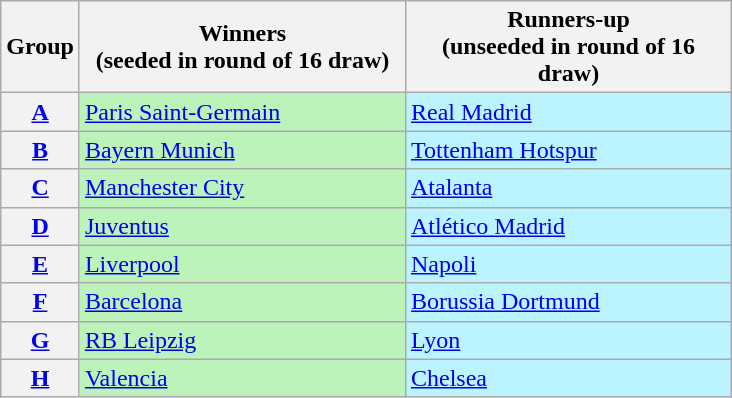<table class="wikitable">
<tr>
<th>Group</th>
<th width=210>Winners<br>(seeded in round of 16 draw)</th>
<th width=210>Runners-up<br>(unseeded in round of 16 draw)</th>
</tr>
<tr>
<th><a href='#'>A</a></th>
<td bgcolor=#BBF3BB> <a href='#'>Paris Saint-Germain</a></td>
<td bgcolor=#BBF3FF> <a href='#'>Real Madrid</a></td>
</tr>
<tr>
<th><a href='#'>B</a></th>
<td bgcolor=#BBF3BB> <a href='#'>Bayern Munich</a></td>
<td bgcolor=#BBF3FF> <a href='#'>Tottenham Hotspur</a></td>
</tr>
<tr>
<th><a href='#'>C</a></th>
<td bgcolor=#BBF3BB> <a href='#'>Manchester City</a></td>
<td bgcolor=#BBF3FF> <a href='#'>Atalanta</a></td>
</tr>
<tr>
<th><a href='#'>D</a></th>
<td bgcolor=#BBF3BB> <a href='#'>Juventus</a></td>
<td bgcolor=#BBF3FF> <a href='#'>Atlético Madrid</a></td>
</tr>
<tr>
<th><a href='#'>E</a></th>
<td bgcolor=#BBF3BB> <a href='#'>Liverpool</a></td>
<td bgcolor=#BBF3FF> <a href='#'>Napoli</a></td>
</tr>
<tr>
<th><a href='#'>F</a></th>
<td bgcolor=#BBF3BB> <a href='#'>Barcelona</a></td>
<td bgcolor=#BBF3FF> <a href='#'>Borussia Dortmund</a></td>
</tr>
<tr>
<th><a href='#'>G</a></th>
<td bgcolor=#BBF3BB> <a href='#'>RB Leipzig</a></td>
<td bgcolor=#BBF3FF> <a href='#'>Lyon</a></td>
</tr>
<tr>
<th><a href='#'>H</a></th>
<td bgcolor=#BBF3BB> <a href='#'>Valencia</a></td>
<td bgcolor=#BBF3FF> <a href='#'>Chelsea</a></td>
</tr>
</table>
